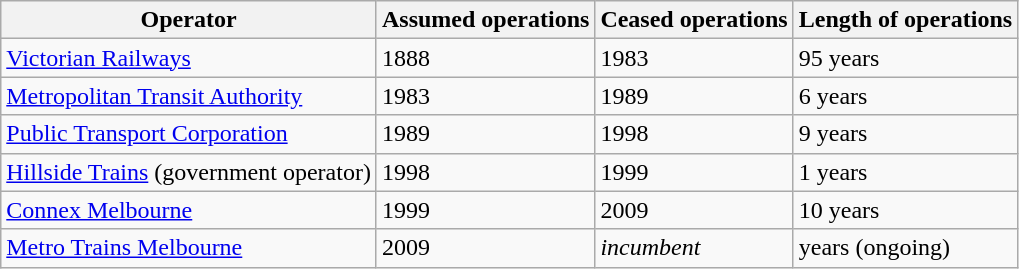<table class="wikitable">
<tr>
<th>Operator</th>
<th>Assumed operations</th>
<th>Ceased operations</th>
<th>Length of operations</th>
</tr>
<tr>
<td><a href='#'>Victorian Railways</a></td>
<td>1888</td>
<td>1983</td>
<td>95 years</td>
</tr>
<tr>
<td><a href='#'>Metropolitan Transit Authority</a></td>
<td>1983</td>
<td>1989</td>
<td>6 years</td>
</tr>
<tr>
<td><a href='#'>Public Transport Corporation</a></td>
<td>1989</td>
<td>1998</td>
<td>9 years</td>
</tr>
<tr>
<td><a href='#'>Hillside Trains</a> (government operator)</td>
<td>1998</td>
<td>1999</td>
<td>1 years</td>
</tr>
<tr>
<td><a href='#'>Connex Melbourne</a></td>
<td>1999</td>
<td>2009</td>
<td>10 years</td>
</tr>
<tr>
<td><a href='#'>Metro Trains Melbourne</a></td>
<td>2009</td>
<td><em>incumbent</em></td>
<td> years (ongoing)</td>
</tr>
</table>
